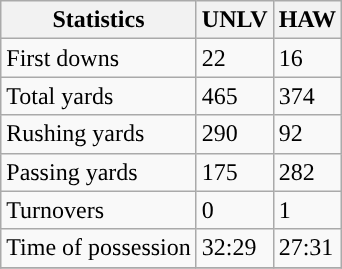<table class="wikitable" style="float: left;">
<tr>
<th>Statistics</th>
<th>UNLV</th>
<th>HAW</th>
</tr>
<tr>
<td>First downs</td>
<td>22</td>
<td>16</td>
</tr>
<tr>
<td>Total yards</td>
<td>465</td>
<td>374</td>
</tr>
<tr>
<td>Rushing yards</td>
<td>290</td>
<td>92</td>
</tr>
<tr>
<td>Passing yards</td>
<td>175</td>
<td>282</td>
</tr>
<tr>
<td>Turnovers</td>
<td>0</td>
<td>1</td>
</tr>
<tr>
<td>Time of possession</td>
<td>32:29</td>
<td>27:31</td>
</tr>
<tr>
</tr>
</table>
